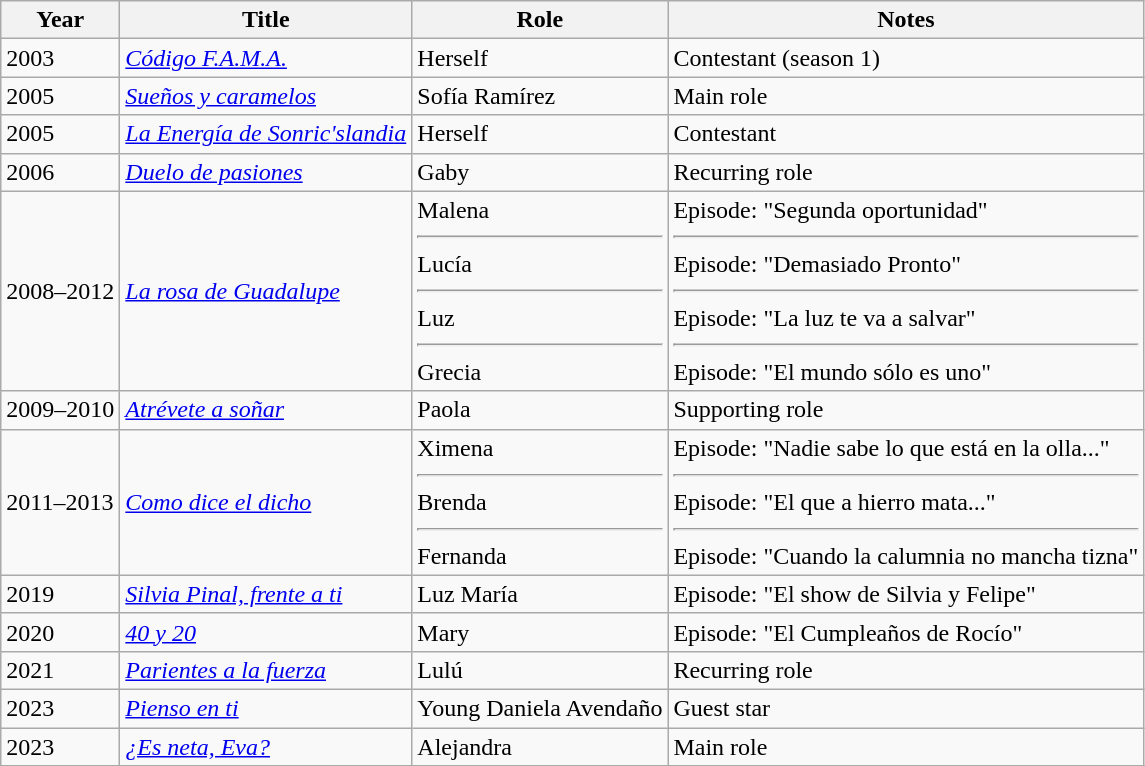<table class="wikitable sortable">
<tr>
<th>Year</th>
<th>Title</th>
<th>Role</th>
<th class="unsortable">Notes</th>
</tr>
<tr>
<td>2003</td>
<td><em><a href='#'>Código F.A.M.A.</a></em></td>
<td>Herself</td>
<td>Contestant (season 1)</td>
</tr>
<tr>
<td>2005</td>
<td><em><a href='#'>Sueños y caramelos</a></em></td>
<td>Sofía Ramírez</td>
<td>Main role</td>
</tr>
<tr>
<td>2005</td>
<td><em><a href='#'>La Energía de Sonric'slandia</a></em></td>
<td>Herself</td>
<td>Contestant</td>
</tr>
<tr>
<td>2006</td>
<td><em><a href='#'>Duelo de pasiones</a></em></td>
<td>Gaby</td>
<td>Recurring role</td>
</tr>
<tr>
<td>2008–2012</td>
<td><em><a href='#'>La rosa de Guadalupe</a></em></td>
<td>Malena<hr>Lucía<hr>Luz<hr>Grecia</td>
<td>Episode: "Segunda oportunidad"<hr>Episode: "Demasiado Pronto"<hr>Episode: "La luz te va a salvar"<hr>Episode: "El mundo sólo es uno"</td>
</tr>
<tr>
<td>2009–2010</td>
<td><em><a href='#'>Atrévete a soñar</a></em></td>
<td>Paola</td>
<td>Supporting role</td>
</tr>
<tr>
<td>2011–2013</td>
<td><em><a href='#'>Como dice el dicho</a></em></td>
<td>Ximena<hr>Brenda<hr>Fernanda</td>
<td>Episode: "Nadie sabe lo que está en la olla..."<hr>Episode: "El que a hierro mata..."<hr>Episode: "Cuando la calumnia no mancha tizna"</td>
</tr>
<tr>
<td>2019</td>
<td><em><a href='#'>Silvia Pinal, frente a ti</a></em></td>
<td>Luz María</td>
<td>Episode: "El show de Silvia y Felipe"</td>
</tr>
<tr>
<td>2020</td>
<td><em><a href='#'>40 y 20</a></em></td>
<td>Mary</td>
<td>Episode: "El Cumpleaños de Rocío"</td>
</tr>
<tr>
<td>2021</td>
<td><em><a href='#'>Parientes a la fuerza</a></em></td>
<td>Lulú</td>
<td>Recurring role</td>
</tr>
<tr>
<td>2023</td>
<td><em><a href='#'>Pienso en ti</a></em></td>
<td>Young Daniela Avendaño</td>
<td>Guest star</td>
</tr>
<tr>
<td>2023</td>
<td><em><a href='#'>¿Es neta, Eva?</a></em></td>
<td>Alejandra</td>
<td>Main role</td>
</tr>
<tr>
</tr>
</table>
